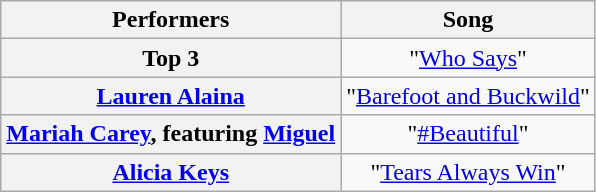<table class="wikitable unsortable" style="text-align:center;">
<tr>
<th scope="col">Performers</th>
<th scope="col">Song</th>
</tr>
<tr>
<th scope="row">Top 3</th>
<td>"<a href='#'>Who Says</a>"</td>
</tr>
<tr>
<th scope="row"><a href='#'>Lauren Alaina</a></th>
<td>"<a href='#'>Barefoot and Buckwild</a>"</td>
</tr>
<tr>
<th scope="row"><a href='#'>Mariah Carey</a>, featuring <a href='#'>Miguel</a></th>
<td>"<a href='#'>#Beautiful</a>"</td>
</tr>
<tr>
<th scope="row"><a href='#'>Alicia Keys</a></th>
<td>"<a href='#'>Tears Always Win</a>"</td>
</tr>
</table>
